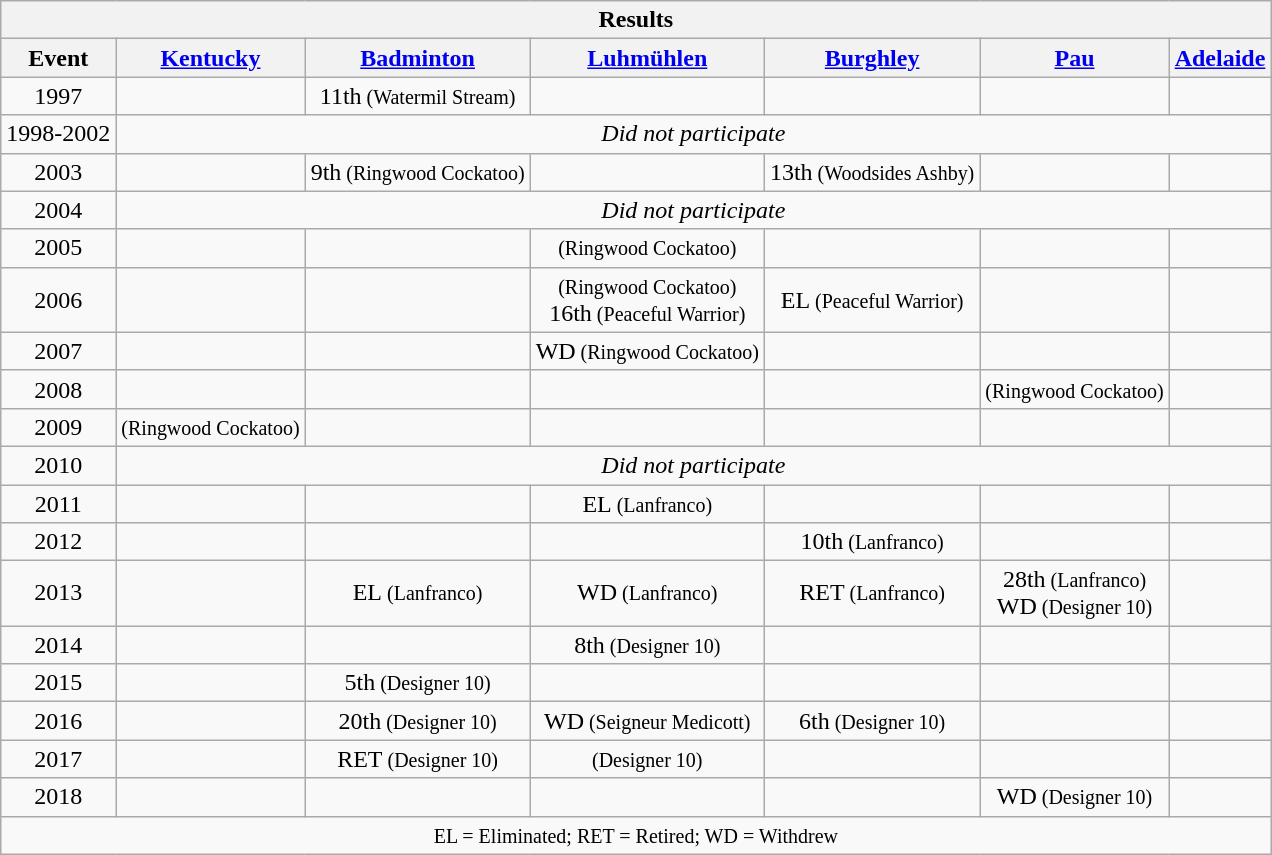<table class="wikitable" style="text-align:center">
<tr>
<th colspan=13 align=center><strong>Results</strong></th>
</tr>
<tr>
<th>Event</th>
<th><a href='#'>Kentucky</a></th>
<th><a href='#'>Badminton</a></th>
<th><a href='#'>Luhmühlen</a></th>
<th><a href='#'>Burghley</a></th>
<th><a href='#'>Pau</a></th>
<th><a href='#'>Adelaide</a></th>
</tr>
<tr>
<td>1997</td>
<td></td>
<td>11th<small> (Watermil Stream)</small></td>
<td></td>
<td></td>
<td></td>
<td></td>
</tr>
<tr>
<td>1998-2002</td>
<td colspan="6"><em>Did not participate</em></td>
</tr>
<tr>
<td>2003</td>
<td></td>
<td>9th<small> (Ringwood Cockatoo)</small></td>
<td></td>
<td>13th<small> (Woodsides Ashby)</small></td>
<td></td>
<td></td>
</tr>
<tr>
<td>2004</td>
<td colspan="6"><em>Did not participate</em></td>
</tr>
<tr>
<td>2005</td>
<td></td>
<td></td>
<td><small> (Ringwood Cockatoo)</small></td>
<td></td>
<td></td>
<td></td>
</tr>
<tr>
<td>2006</td>
<td></td>
<td></td>
<td> <small>(Ringwood Cockatoo)</small><br>16th<small> (Peaceful Warrior)</small></td>
<td>EL<small> (Peaceful Warrior)</small></td>
<td></td>
<td></td>
</tr>
<tr>
<td>2007</td>
<td></td>
<td></td>
<td>WD<small> (Ringwood Cockatoo)</small></td>
<td></td>
<td></td>
<td></td>
</tr>
<tr>
<td>2008</td>
<td></td>
<td></td>
<td></td>
<td></td>
<td><small> (Ringwood Cockatoo)</small></td>
<td></td>
</tr>
<tr>
<td>2009</td>
<td> <small>(Ringwood Cockatoo)</small></td>
<td></td>
<td></td>
<td></td>
<td></td>
<td></td>
</tr>
<tr>
<td>2010</td>
<td colspan="6"><em>Did not participate</em></td>
</tr>
<tr>
<td>2011</td>
<td></td>
<td></td>
<td>EL<small> (Lanfranco)</small></td>
<td></td>
<td></td>
<td></td>
</tr>
<tr>
<td>2012</td>
<td></td>
<td></td>
<td></td>
<td>10th<small> (Lanfranco)</small></td>
<td></td>
<td></td>
</tr>
<tr>
<td>2013</td>
<td></td>
<td>EL<small> (Lanfranco)</small></td>
<td>WD<small> (Lanfranco)</small></td>
<td>RET<small> (Lanfranco)</small></td>
<td>28th<small> (Lanfranco)</small><br>WD<small> (Designer 10)</small></td>
<td></td>
</tr>
<tr>
<td>2014</td>
<td></td>
<td></td>
<td>8th<small> (Designer 10)</small></td>
<td></td>
<td></td>
<td></td>
</tr>
<tr>
<td>2015</td>
<td></td>
<td>5th<small> (Designer 10)</small></td>
<td></td>
<td></td>
<td></td>
<td></td>
</tr>
<tr>
<td>2016</td>
<td></td>
<td>20th<small> (Designer 10)</small></td>
<td>WD<small> (Seigneur Medicott)</small></td>
<td>6th<small> (Designer 10)</small></td>
<td></td>
<td></td>
</tr>
<tr>
<td>2017</td>
<td></td>
<td>RET<small> (Designer 10)</small></td>
<td><small> (Designer 10)</small></td>
<td></td>
<td></td>
<td></td>
</tr>
<tr>
<td>2018</td>
<td></td>
<td></td>
<td></td>
<td></td>
<td>WD<small> (Designer 10)</small></td>
<td></td>
</tr>
<tr>
<td colspan=13 align=center><small> EL = Eliminated; RET = Retired; WD = Withdrew </small></td>
</tr>
</table>
